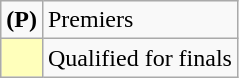<table class=wikitable>
<tr>
<td><strong>(P)</strong></td>
<td>Premiers</td>
</tr>
<tr>
<td bgcolor=FFFFBB></td>
<td>Qualified for finals</td>
</tr>
</table>
